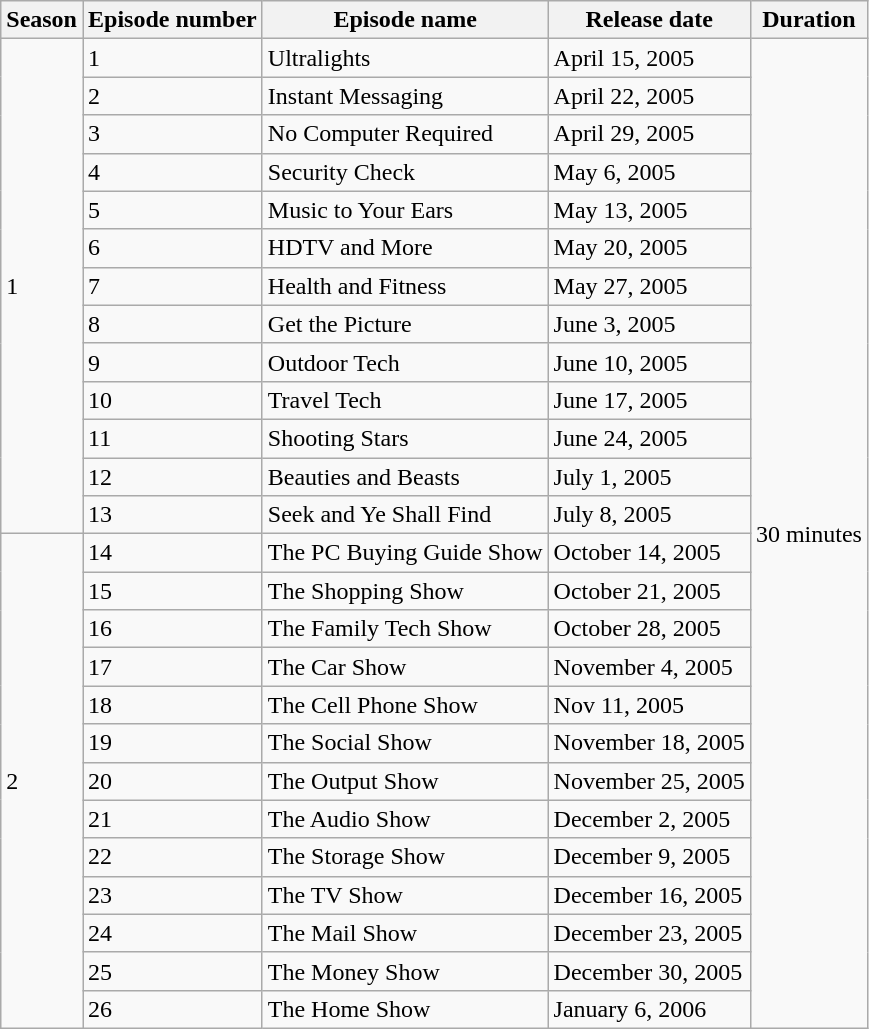<table class="wikitable">
<tr>
<th>Season</th>
<th>Episode number</th>
<th>Episode name</th>
<th>Release date</th>
<th>Duration</th>
</tr>
<tr>
<td rowspan="13">1</td>
<td>1</td>
<td>Ultralights</td>
<td>April 15, 2005</td>
<td rowspan="26">30 minutes</td>
</tr>
<tr>
<td>2</td>
<td>Instant Messaging</td>
<td>April 22, 2005</td>
</tr>
<tr>
<td>3</td>
<td>No Computer Required</td>
<td>April 29, 2005</td>
</tr>
<tr>
<td>4</td>
<td>Security Check</td>
<td>May 6, 2005</td>
</tr>
<tr>
<td>5</td>
<td>Music to Your Ears</td>
<td>May 13, 2005</td>
</tr>
<tr>
<td>6</td>
<td>HDTV and More</td>
<td>May 20, 2005</td>
</tr>
<tr>
<td>7</td>
<td>Health and Fitness</td>
<td>May 27, 2005</td>
</tr>
<tr>
<td>8</td>
<td>Get the Picture</td>
<td>June 3, 2005</td>
</tr>
<tr>
<td>9</td>
<td>Outdoor Tech</td>
<td>June 10, 2005</td>
</tr>
<tr>
<td>10</td>
<td>Travel Tech</td>
<td>June 17, 2005</td>
</tr>
<tr>
<td>11</td>
<td>Shooting Stars</td>
<td>June 24, 2005</td>
</tr>
<tr>
<td>12</td>
<td>Beauties and Beasts</td>
<td>July 1, 2005</td>
</tr>
<tr>
<td>13</td>
<td>Seek and Ye Shall Find</td>
<td>July 8, 2005</td>
</tr>
<tr>
<td rowspan="13">2</td>
<td>14</td>
<td>The PC Buying Guide Show</td>
<td>October 14, 2005</td>
</tr>
<tr>
<td>15</td>
<td>The Shopping Show</td>
<td>October 21, 2005</td>
</tr>
<tr>
<td>16</td>
<td>The Family Tech Show</td>
<td>October 28, 2005</td>
</tr>
<tr>
<td>17</td>
<td>The Car Show</td>
<td>November 4, 2005</td>
</tr>
<tr>
<td>18</td>
<td>The Cell Phone Show</td>
<td>Nov 11, 2005</td>
</tr>
<tr>
<td>19</td>
<td>The Social Show</td>
<td>November 18, 2005</td>
</tr>
<tr>
<td>20</td>
<td>The Output Show</td>
<td>November 25, 2005</td>
</tr>
<tr>
<td>21</td>
<td>The Audio Show</td>
<td>December 2, 2005</td>
</tr>
<tr>
<td>22</td>
<td>The Storage Show</td>
<td>December 9, 2005</td>
</tr>
<tr>
<td>23</td>
<td>The TV Show</td>
<td>December 16, 2005</td>
</tr>
<tr>
<td>24</td>
<td>The Mail Show</td>
<td>December 23, 2005</td>
</tr>
<tr>
<td>25</td>
<td>The Money Show</td>
<td>December 30, 2005</td>
</tr>
<tr>
<td>26</td>
<td>The Home Show</td>
<td>January 6, 2006</td>
</tr>
</table>
